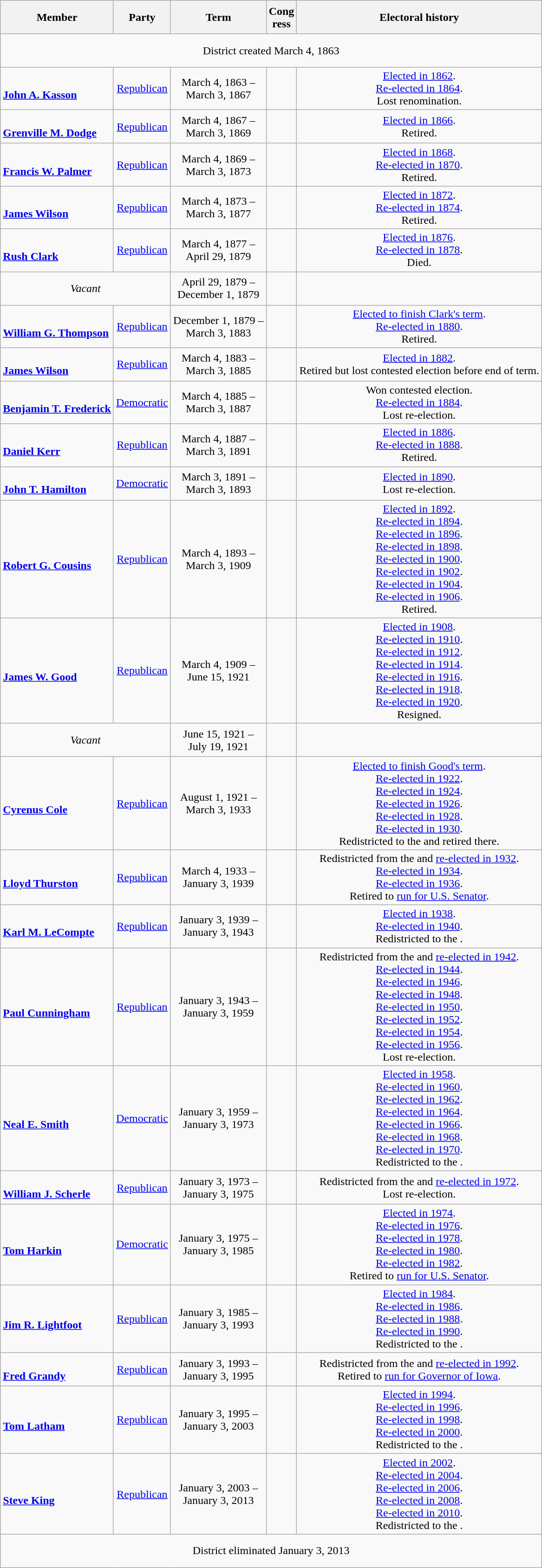<table class=wikitable style="text-align:center">
<tr style="height:3em">
<th>Member</th>
<th>Party</th>
<th>Term</th>
<th>Cong<br>ress</th>
<th>Electoral history</th>
</tr>
<tr style="height:3em">
<td colspan=5>District created March 4, 1863</td>
</tr>
<tr style="height:3em">
<td align=left><br><strong><a href='#'>John A. Kasson</a></strong><br></td>
<td><a href='#'>Republican</a></td>
<td nowrap>March 4, 1863 –<br>March 3, 1867</td>
<td></td>
<td><a href='#'>Elected in 1862</a>.<br><a href='#'>Re-elected in 1864</a>.<br>Lost renomination.</td>
</tr>
<tr style="height:3em">
<td align=left><br><strong><a href='#'>Grenville M. Dodge</a></strong><br></td>
<td><a href='#'>Republican</a></td>
<td nowrap>March 4, 1867 –<br>March 3, 1869</td>
<td></td>
<td><a href='#'>Elected in 1866</a>.<br>Retired.</td>
</tr>
<tr style="height:3em">
<td align=left><br><strong><a href='#'>Francis W. Palmer</a></strong><br></td>
<td><a href='#'>Republican</a></td>
<td nowrap>March 4, 1869 –<br>March 3, 1873</td>
<td></td>
<td><a href='#'>Elected in 1868</a>.<br><a href='#'>Re-elected in 1870</a>.<br>Retired.</td>
</tr>
<tr style="height:3em">
<td align=left><br><strong><a href='#'>James Wilson</a></strong><br></td>
<td><a href='#'>Republican</a></td>
<td nowrap>March 4, 1873 –<br>March 3, 1877</td>
<td></td>
<td><a href='#'>Elected in 1872</a>.<br><a href='#'>Re-elected in 1874</a>.<br>Retired.</td>
</tr>
<tr style="height:3em">
<td align=left><br><strong><a href='#'>Rush Clark</a></strong><br></td>
<td><a href='#'>Republican</a></td>
<td nowrap>March 4, 1877 –<br>April 29, 1879</td>
<td></td>
<td><a href='#'>Elected in 1876</a>.<br><a href='#'>Re-elected in 1878</a>.<br>Died.</td>
</tr>
<tr style="height:3em">
<td colspan=2><em>Vacant</em></td>
<td nowrap>April 29, 1879 –<br> December 1, 1879</td>
<td></td>
<td></td>
</tr>
<tr style="height:3em">
<td align=left><br><strong><a href='#'>William G. Thompson</a></strong><br></td>
<td><a href='#'>Republican</a></td>
<td nowrap>December 1, 1879 –<br>March 3, 1883</td>
<td></td>
<td><a href='#'>Elected to finish Clark's term</a>.<br><a href='#'>Re-elected in 1880</a>.<br>Retired.</td>
</tr>
<tr style="height:3em">
<td align=left><br><strong><a href='#'>James Wilson</a></strong><br></td>
<td><a href='#'>Republican</a></td>
<td nowrap>March 4, 1883 –<br>March 3, 1885</td>
<td></td>
<td><a href='#'>Elected in 1882</a>.<br>Retired but lost contested election before end of term.</td>
</tr>
<tr style="height:3em">
<td align=left><br><strong><a href='#'>Benjamin T. Frederick</a></strong><br></td>
<td><a href='#'>Democratic</a></td>
<td nowrap>March 4, 1885 –<br>March 3, 1887</td>
<td></td>
<td>Won contested election.<br><a href='#'>Re-elected in 1884</a>.<br>Lost re-election.</td>
</tr>
<tr style="height:3em">
<td align=left><br><strong><a href='#'>Daniel Kerr</a></strong><br></td>
<td><a href='#'>Republican</a></td>
<td nowrap>March 4, 1887 –<br>March 3, 1891</td>
<td></td>
<td><a href='#'>Elected in 1886</a>.<br><a href='#'>Re-elected in 1888</a>.<br>Retired.</td>
</tr>
<tr style="height:3em">
<td align=left><br><strong><a href='#'>John T. Hamilton</a></strong><br></td>
<td><a href='#'>Democratic</a></td>
<td nowrap>March 3, 1891 –<br>March 3, 1893</td>
<td></td>
<td><a href='#'>Elected in 1890</a>.<br>Lost re-election.</td>
</tr>
<tr style="height:3em">
<td align=left><br><strong><a href='#'>Robert G. Cousins</a></strong><br></td>
<td><a href='#'>Republican</a></td>
<td nowrap>March 4, 1893 –<br>March 3, 1909</td>
<td></td>
<td><a href='#'>Elected in 1892</a>.<br><a href='#'>Re-elected in 1894</a>.<br><a href='#'>Re-elected in 1896</a>.<br><a href='#'>Re-elected in 1898</a>.<br><a href='#'>Re-elected in 1900</a>.<br><a href='#'>Re-elected in 1902</a>.<br><a href='#'>Re-elected in 1904</a>.<br><a href='#'>Re-elected in 1906</a>.<br>Retired.</td>
</tr>
<tr style="height:3em">
<td align=left><br><strong><a href='#'>James W. Good</a></strong><br></td>
<td><a href='#'>Republican</a></td>
<td nowrap>March 4, 1909 –<br>June 15, 1921</td>
<td></td>
<td><a href='#'>Elected in 1908</a>.<br><a href='#'>Re-elected in 1910</a>.<br><a href='#'>Re-elected in 1912</a>.<br><a href='#'>Re-elected in 1914</a>.<br><a href='#'>Re-elected in 1916</a>.<br><a href='#'>Re-elected in 1918</a>.<br><a href='#'>Re-elected in 1920</a>.<br>Resigned.</td>
</tr>
<tr style="height:3em">
<td colspan=2><em>Vacant</em></td>
<td nowrap>June 15, 1921 –<br> July 19, 1921</td>
<td></td>
<td></td>
</tr>
<tr style="height:3em">
<td align=left><br><strong><a href='#'>Cyrenus Cole</a></strong><br></td>
<td><a href='#'>Republican</a></td>
<td nowrap>August 1, 1921 –<br>March 3, 1933</td>
<td></td>
<td><a href='#'>Elected to finish Good's term</a>.<br><a href='#'>Re-elected in 1922</a>.<br><a href='#'>Re-elected in 1924</a>.<br><a href='#'>Re-elected in 1926</a>.<br><a href='#'>Re-elected in 1928</a>.<br><a href='#'>Re-elected in 1930</a>.<br>Redistricted to the  and retired there.</td>
</tr>
<tr style="height:3em">
<td align=left><br><strong><a href='#'>Lloyd Thurston</a></strong><br></td>
<td><a href='#'>Republican</a></td>
<td nowrap>March 4, 1933 –<br>January 3, 1939</td>
<td></td>
<td>Redistricted from the  and <a href='#'>re-elected in 1932</a>.<br><a href='#'>Re-elected in 1934</a>.<br><a href='#'>Re-elected in 1936</a>.<br>Retired to <a href='#'>run for U.S. Senator</a>.</td>
</tr>
<tr style="height:3em">
<td align=left><br><strong><a href='#'>Karl M. LeCompte</a></strong><br></td>
<td><a href='#'>Republican</a></td>
<td nowrap>January 3, 1939 –<br>January 3, 1943</td>
<td></td>
<td><a href='#'>Elected in 1938</a>.<br><a href='#'>Re-elected in 1940</a>.<br>Redistricted to the .</td>
</tr>
<tr style="height:3em">
<td align=left><br><strong><a href='#'>Paul Cunningham</a></strong><br></td>
<td><a href='#'>Republican</a></td>
<td nowrap>January 3, 1943 –<br>January 3, 1959</td>
<td></td>
<td>Redistricted from the  and <a href='#'>re-elected in 1942</a>.<br><a href='#'>Re-elected in 1944</a>.<br><a href='#'>Re-elected in 1946</a>.<br><a href='#'>Re-elected in 1948</a>.<br><a href='#'>Re-elected in 1950</a>.<br><a href='#'>Re-elected in 1952</a>.<br><a href='#'>Re-elected in 1954</a>.<br><a href='#'>Re-elected in 1956</a>.<br>Lost re-election.</td>
</tr>
<tr style="height:3em">
<td align=left><br><strong><a href='#'>Neal E. Smith</a></strong><br></td>
<td><a href='#'>Democratic</a></td>
<td nowrap>January 3, 1959 –<br>January 3, 1973</td>
<td></td>
<td><a href='#'>Elected in 1958</a>.<br><a href='#'>Re-elected in 1960</a>.<br><a href='#'>Re-elected in 1962</a>.<br><a href='#'>Re-elected in 1964</a>.<br><a href='#'>Re-elected in 1966</a>.<br><a href='#'>Re-elected in 1968</a>.<br><a href='#'>Re-elected in 1970</a>.<br>Redistricted to the .</td>
</tr>
<tr style="height:3em">
<td align=left><br><strong><a href='#'>William J. Scherle</a></strong><br></td>
<td><a href='#'>Republican</a></td>
<td nowrap>January 3, 1973 –<br>January 3, 1975</td>
<td></td>
<td>Redistricted from the  and <a href='#'>re-elected in 1972</a>.<br>Lost re-election.</td>
</tr>
<tr style="height:3em">
<td align=left><br><strong><a href='#'>Tom Harkin</a></strong><br></td>
<td><a href='#'>Democratic</a></td>
<td nowrap>January 3, 1975 –<br>January 3, 1985</td>
<td></td>
<td><a href='#'>Elected in 1974</a>.<br><a href='#'>Re-elected in 1976</a>.<br><a href='#'>Re-elected in 1978</a>.<br><a href='#'>Re-elected in 1980</a>.<br><a href='#'>Re-elected in 1982</a>.<br>Retired to <a href='#'>run for U.S. Senator</a>.</td>
</tr>
<tr style="height:3em">
<td align=left><br><strong><a href='#'>Jim R. Lightfoot</a></strong><br></td>
<td><a href='#'>Republican</a></td>
<td nowrap>January 3, 1985 –<br>January 3, 1993</td>
<td></td>
<td><a href='#'>Elected in 1984</a>.<br><a href='#'>Re-elected in 1986</a>.<br><a href='#'>Re-elected in 1988</a>.<br><a href='#'>Re-elected in 1990</a>.<br>Redistricted to the .</td>
</tr>
<tr style="height:3em">
<td align=left><br><strong><a href='#'>Fred Grandy</a></strong><br></td>
<td><a href='#'>Republican</a></td>
<td nowrap>January 3, 1993 –<br>January 3, 1995</td>
<td></td>
<td>Redistricted from the  and <a href='#'>re-elected in 1992</a>.<br>Retired to <a href='#'>run for Governor of Iowa</a>.</td>
</tr>
<tr style="height:3em">
<td align=left><br><strong><a href='#'>Tom Latham</a></strong><br></td>
<td><a href='#'>Republican</a></td>
<td nowrap>January 3, 1995 –<br>January 3, 2003</td>
<td></td>
<td><a href='#'>Elected in 1994</a>.<br><a href='#'>Re-elected in 1996</a>.<br><a href='#'>Re-elected in 1998</a>.<br><a href='#'>Re-elected in 2000</a>.<br>Redistricted to the .</td>
</tr>
<tr style="height:3em">
<td align=left><br><strong><a href='#'>Steve King</a></strong><br></td>
<td><a href='#'>Republican</a></td>
<td nowrap>January 3, 2003 –<br>January 3, 2013</td>
<td></td>
<td><a href='#'>Elected in 2002</a>.<br><a href='#'>Re-elected in 2004</a>.<br><a href='#'>Re-elected in 2006</a>.<br><a href='#'>Re-elected in 2008</a>.<br><a href='#'>Re-elected in 2010</a>.<br>Redistricted to the .</td>
</tr>
<tr style="height:3em">
<td colspan=5>District eliminated January 3, 2013</td>
</tr>
</table>
